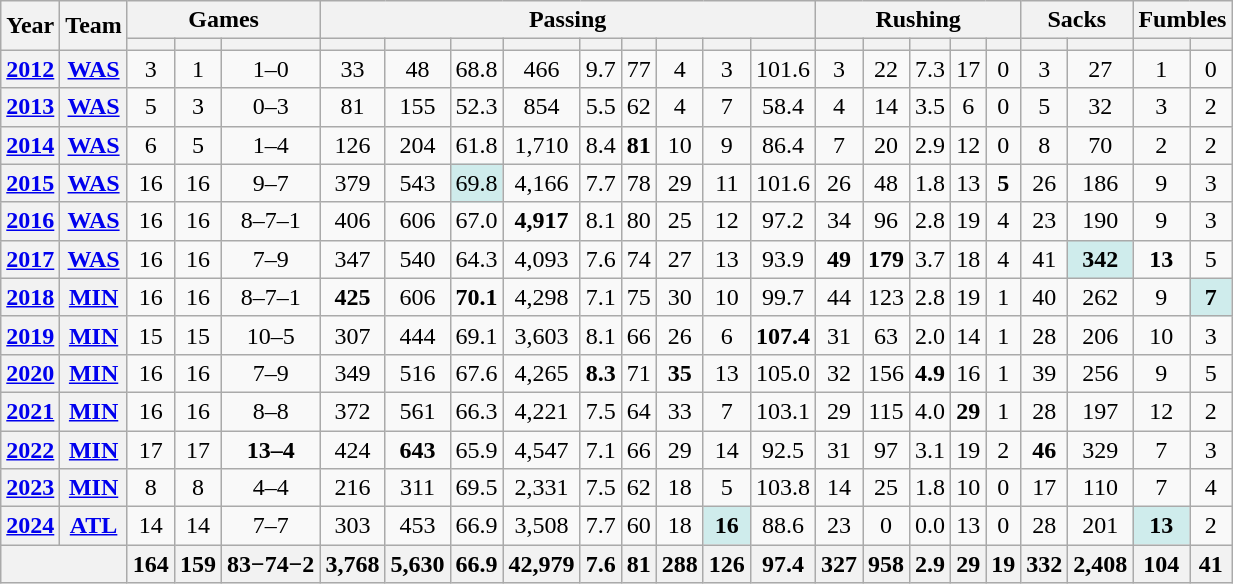<table class="wikitable" style="text-align:center;">
<tr>
<th rowspan="2">Year</th>
<th rowspan="2">Team</th>
<th colspan="3">Games</th>
<th colspan="9">Passing</th>
<th colspan="5">Rushing</th>
<th colspan="2">Sacks</th>
<th colspan="2">Fumbles</th>
</tr>
<tr>
<th></th>
<th></th>
<th></th>
<th></th>
<th></th>
<th></th>
<th></th>
<th></th>
<th></th>
<th></th>
<th></th>
<th></th>
<th></th>
<th></th>
<th></th>
<th></th>
<th></th>
<th></th>
<th></th>
<th></th>
<th></th>
</tr>
<tr>
<th><a href='#'>2012</a></th>
<th><a href='#'>WAS</a></th>
<td>3</td>
<td>1</td>
<td>1–0</td>
<td>33</td>
<td>48</td>
<td>68.8</td>
<td>466</td>
<td>9.7</td>
<td>77</td>
<td>4</td>
<td>3</td>
<td>101.6</td>
<td>3</td>
<td>22</td>
<td>7.3</td>
<td>17</td>
<td>0</td>
<td>3</td>
<td>27</td>
<td>1</td>
<td>0</td>
</tr>
<tr>
<th><a href='#'>2013</a></th>
<th><a href='#'>WAS</a></th>
<td>5</td>
<td>3</td>
<td>0–3</td>
<td>81</td>
<td>155</td>
<td>52.3</td>
<td>854</td>
<td>5.5</td>
<td>62</td>
<td>4</td>
<td>7</td>
<td>58.4</td>
<td>4</td>
<td>14</td>
<td>3.5</td>
<td>6</td>
<td>0</td>
<td>5</td>
<td>32</td>
<td>3</td>
<td>2</td>
</tr>
<tr>
<th><a href='#'>2014</a></th>
<th><a href='#'>WAS</a></th>
<td>6</td>
<td>5</td>
<td>1–4</td>
<td>126</td>
<td>204</td>
<td>61.8</td>
<td>1,710</td>
<td>8.4</td>
<td><strong>81</strong></td>
<td>10</td>
<td>9</td>
<td>86.4</td>
<td>7</td>
<td>20</td>
<td>2.9</td>
<td>12</td>
<td>0</td>
<td>8</td>
<td>70</td>
<td>2</td>
<td>2</td>
</tr>
<tr>
<th><a href='#'>2015</a></th>
<th><a href='#'>WAS</a></th>
<td>16</td>
<td>16</td>
<td>9–7</td>
<td>379</td>
<td>543</td>
<td style="background:#cfecec;">69.8</td>
<td>4,166</td>
<td>7.7</td>
<td>78</td>
<td>29</td>
<td>11</td>
<td>101.6</td>
<td>26</td>
<td>48</td>
<td>1.8</td>
<td>13</td>
<td><strong>5</strong></td>
<td>26</td>
<td>186</td>
<td>9</td>
<td>3</td>
</tr>
<tr>
<th><a href='#'>2016</a></th>
<th><a href='#'>WAS</a></th>
<td>16</td>
<td>16</td>
<td>8–7–1</td>
<td>406</td>
<td>606</td>
<td>67.0</td>
<td><strong>4,917</strong></td>
<td>8.1</td>
<td>80</td>
<td>25</td>
<td>12</td>
<td>97.2</td>
<td>34</td>
<td>96</td>
<td>2.8</td>
<td>19</td>
<td>4</td>
<td>23</td>
<td>190</td>
<td>9</td>
<td>3</td>
</tr>
<tr>
<th><a href='#'>2017</a></th>
<th><a href='#'>WAS</a></th>
<td>16</td>
<td>16</td>
<td>7–9</td>
<td>347</td>
<td>540</td>
<td>64.3</td>
<td>4,093</td>
<td>7.6</td>
<td>74</td>
<td>27</td>
<td>13</td>
<td>93.9</td>
<td><strong>49</strong></td>
<td><strong>179</strong></td>
<td>3.7</td>
<td>18</td>
<td>4</td>
<td>41</td>
<td style="background:#cfecec;"><strong>342</strong></td>
<td><strong>13</strong></td>
<td>5</td>
</tr>
<tr>
<th><a href='#'>2018</a></th>
<th><a href='#'>MIN</a></th>
<td>16</td>
<td>16</td>
<td>8–7–1</td>
<td><strong>425</strong></td>
<td>606</td>
<td><strong>70.1</strong></td>
<td>4,298</td>
<td>7.1</td>
<td>75</td>
<td>30</td>
<td>10</td>
<td>99.7</td>
<td>44</td>
<td>123</td>
<td>2.8</td>
<td>19</td>
<td>1</td>
<td>40</td>
<td>262</td>
<td>9</td>
<td style="background:#cfecec;"><strong>7</strong></td>
</tr>
<tr>
<th><a href='#'>2019</a></th>
<th><a href='#'>MIN</a></th>
<td>15</td>
<td>15</td>
<td>10–5</td>
<td>307</td>
<td>444</td>
<td>69.1</td>
<td>3,603</td>
<td>8.1</td>
<td>66</td>
<td>26</td>
<td>6</td>
<td><strong>107.4</strong></td>
<td>31</td>
<td>63</td>
<td>2.0</td>
<td>14</td>
<td>1</td>
<td>28</td>
<td>206</td>
<td>10</td>
<td>3</td>
</tr>
<tr>
<th><a href='#'>2020</a></th>
<th><a href='#'>MIN</a></th>
<td>16</td>
<td>16</td>
<td>7–9</td>
<td>349</td>
<td>516</td>
<td>67.6</td>
<td>4,265</td>
<td><strong>8.3</strong></td>
<td>71</td>
<td><strong>35</strong></td>
<td>13</td>
<td>105.0</td>
<td>32</td>
<td>156</td>
<td><strong>4.9</strong></td>
<td>16</td>
<td>1</td>
<td>39</td>
<td>256</td>
<td>9</td>
<td>5</td>
</tr>
<tr>
<th><a href='#'>2021</a></th>
<th><a href='#'>MIN</a></th>
<td>16</td>
<td>16</td>
<td>8–8</td>
<td>372</td>
<td>561</td>
<td>66.3</td>
<td>4,221</td>
<td>7.5</td>
<td>64</td>
<td>33</td>
<td>7</td>
<td>103.1</td>
<td>29</td>
<td>115</td>
<td>4.0</td>
<td><strong>29</strong></td>
<td>1</td>
<td>28</td>
<td>197</td>
<td>12</td>
<td>2</td>
</tr>
<tr>
<th><a href='#'>2022</a></th>
<th><a href='#'>MIN</a></th>
<td>17</td>
<td>17</td>
<td><strong>13–4</strong></td>
<td>424</td>
<td><strong>643</strong></td>
<td>65.9</td>
<td>4,547</td>
<td>7.1</td>
<td>66</td>
<td>29</td>
<td>14</td>
<td>92.5</td>
<td>31</td>
<td>97</td>
<td>3.1</td>
<td>19</td>
<td>2</td>
<td><strong>46</strong></td>
<td>329</td>
<td>7</td>
<td>3</td>
</tr>
<tr>
<th><a href='#'>2023</a></th>
<th><a href='#'>MIN</a></th>
<td>8</td>
<td>8</td>
<td>4–4</td>
<td>216</td>
<td>311</td>
<td>69.5</td>
<td>2,331</td>
<td>7.5</td>
<td>62</td>
<td>18</td>
<td>5</td>
<td>103.8</td>
<td>14</td>
<td>25</td>
<td>1.8</td>
<td>10</td>
<td>0</td>
<td>17</td>
<td>110</td>
<td>7</td>
<td>4</td>
</tr>
<tr>
<th><a href='#'>2024</a></th>
<th><a href='#'>ATL</a></th>
<td>14</td>
<td>14</td>
<td>7–7</td>
<td>303</td>
<td>453</td>
<td>66.9</td>
<td>3,508</td>
<td>7.7</td>
<td>60</td>
<td>18</td>
<td style="background:#cfecec;"><strong>16</strong></td>
<td>88.6</td>
<td>23</td>
<td>0</td>
<td>0.0</td>
<td>13</td>
<td>0</td>
<td>28</td>
<td>201</td>
<td style="background:#cfecec;"><strong>13</strong></td>
<td>2</td>
</tr>
<tr>
<th colspan="2"></th>
<th>164</th>
<th>159</th>
<th>83−74−2</th>
<th>3,768</th>
<th>5,630</th>
<th>66.9</th>
<th>42,979</th>
<th>7.6</th>
<th>81</th>
<th>288</th>
<th>126</th>
<th>97.4</th>
<th>327</th>
<th>958</th>
<th>2.9</th>
<th>29</th>
<th>19</th>
<th>332</th>
<th>2,408</th>
<th>104</th>
<th>41</th>
</tr>
</table>
